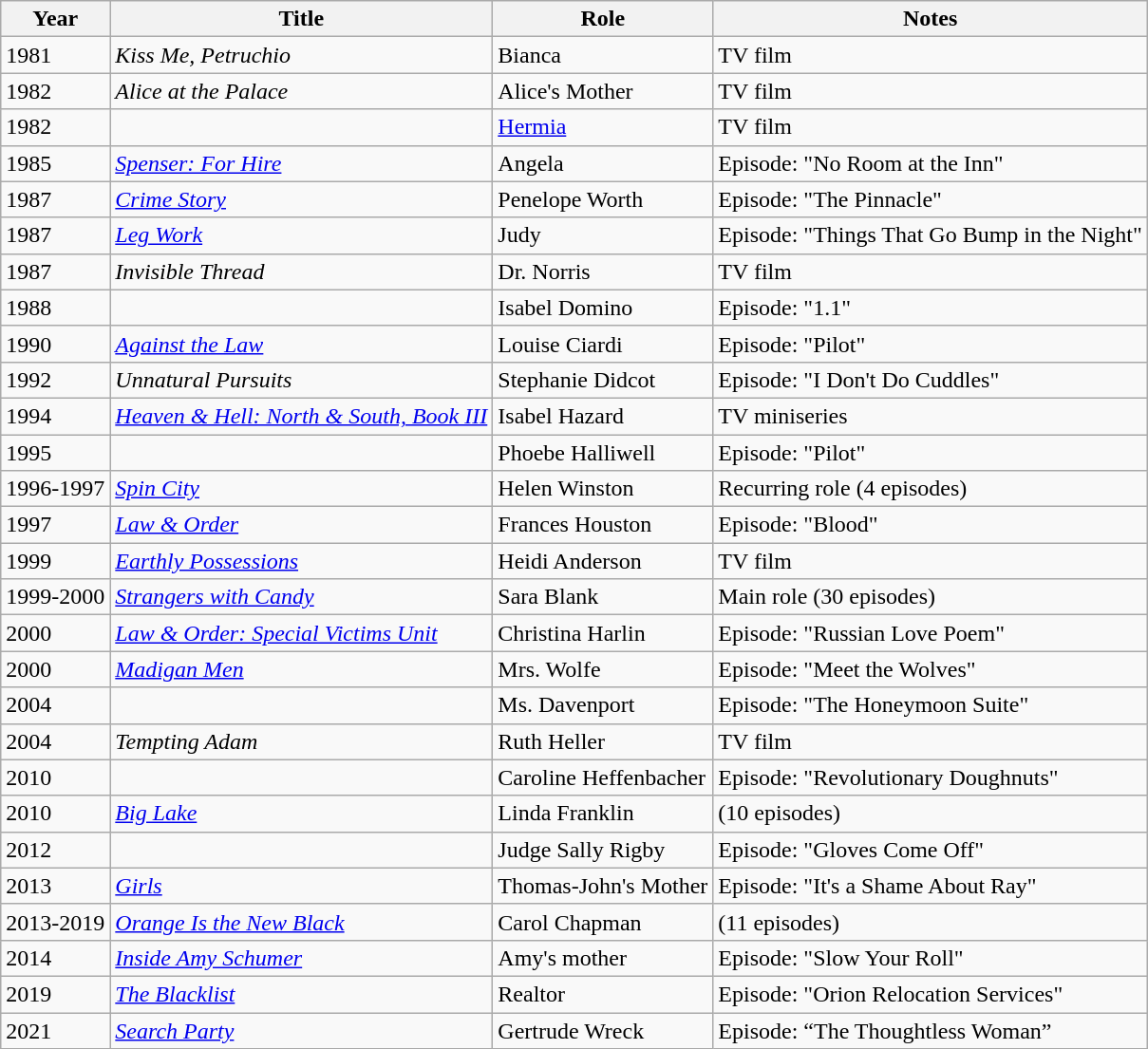<table class="wikitable sortable">
<tr>
<th>Year</th>
<th>Title</th>
<th>Role</th>
<th class="unsortable">Notes</th>
</tr>
<tr>
<td>1981</td>
<td><em>Kiss Me, Petruchio</em></td>
<td>Bianca</td>
<td>TV film</td>
</tr>
<tr>
<td>1982</td>
<td><em>Alice at the Palace</em></td>
<td>Alice's Mother</td>
<td>TV film</td>
</tr>
<tr>
<td>1982</td>
<td><em></em></td>
<td><a href='#'>Hermia</a></td>
<td>TV film</td>
</tr>
<tr>
<td>1985</td>
<td><em><a href='#'>Spenser: For Hire</a></em></td>
<td>Angela</td>
<td>Episode: "No Room at the Inn"</td>
</tr>
<tr>
<td>1987</td>
<td><em><a href='#'>Crime Story</a></em></td>
<td>Penelope Worth</td>
<td>Episode: "The Pinnacle"</td>
</tr>
<tr>
<td>1987</td>
<td><em><a href='#'>Leg Work</a></em></td>
<td>Judy</td>
<td>Episode: "Things That Go Bump in the Night"</td>
</tr>
<tr>
<td>1987</td>
<td><em>Invisible Thread</em></td>
<td>Dr. Norris</td>
<td>TV film</td>
</tr>
<tr>
<td>1988</td>
<td><em></em></td>
<td>Isabel Domino</td>
<td>Episode: "1.1"</td>
</tr>
<tr>
<td>1990</td>
<td><em><a href='#'>Against the Law</a></em></td>
<td>Louise Ciardi</td>
<td>Episode: "Pilot"</td>
</tr>
<tr>
<td>1992</td>
<td><em>Unnatural Pursuits</em></td>
<td>Stephanie Didcot</td>
<td>Episode: "I Don't Do Cuddles"</td>
</tr>
<tr>
<td>1994</td>
<td><em><a href='#'>Heaven & Hell: North & South, Book III</a></em></td>
<td>Isabel Hazard</td>
<td>TV miniseries</td>
</tr>
<tr>
<td>1995</td>
<td><em></em></td>
<td>Phoebe Halliwell</td>
<td>Episode: "Pilot"</td>
</tr>
<tr>
<td>1996-1997</td>
<td><em><a href='#'>Spin City</a></em></td>
<td>Helen Winston</td>
<td>Recurring role (4 episodes)</td>
</tr>
<tr>
<td>1997</td>
<td><em><a href='#'>Law & Order</a></em></td>
<td>Frances Houston</td>
<td>Episode: "Blood"</td>
</tr>
<tr>
<td>1999</td>
<td><em><a href='#'>Earthly Possessions</a></em></td>
<td>Heidi Anderson</td>
<td>TV film</td>
</tr>
<tr>
<td>1999-2000</td>
<td><em><a href='#'>Strangers with Candy</a></em></td>
<td>Sara Blank</td>
<td>Main role (30 episodes)</td>
</tr>
<tr>
<td>2000</td>
<td><em><a href='#'>Law & Order: Special Victims Unit</a></em></td>
<td>Christina Harlin</td>
<td>Episode: "Russian Love Poem"</td>
</tr>
<tr>
<td>2000</td>
<td><em><a href='#'>Madigan Men</a></em></td>
<td>Mrs. Wolfe</td>
<td>Episode: "Meet the Wolves"</td>
</tr>
<tr>
<td>2004</td>
<td><em></em></td>
<td>Ms. Davenport</td>
<td>Episode: "The Honeymoon Suite"</td>
</tr>
<tr>
<td>2004</td>
<td><em>Tempting Adam</em></td>
<td>Ruth Heller</td>
<td>TV film</td>
</tr>
<tr>
<td>2010</td>
<td><em></em></td>
<td>Caroline Heffenbacher</td>
<td>Episode: "Revolutionary Doughnuts"</td>
</tr>
<tr>
<td>2010</td>
<td><em><a href='#'>Big Lake</a></em></td>
<td>Linda Franklin</td>
<td>(10 episodes)</td>
</tr>
<tr>
<td>2012</td>
<td><em></em></td>
<td>Judge Sally Rigby</td>
<td>Episode: "Gloves Come Off"</td>
</tr>
<tr>
<td>2013</td>
<td><em><a href='#'>Girls</a></em></td>
<td>Thomas-John's Mother</td>
<td>Episode: "It's a Shame About Ray"</td>
</tr>
<tr>
<td>2013-2019</td>
<td><em><a href='#'>Orange Is the New Black</a></em></td>
<td>Carol Chapman</td>
<td>(11 episodes)</td>
</tr>
<tr>
<td>2014</td>
<td><em><a href='#'>Inside Amy Schumer</a></em></td>
<td>Amy's mother</td>
<td>Episode: "Slow Your Roll"</td>
</tr>
<tr>
<td>2019</td>
<td><em><a href='#'>The Blacklist</a></em></td>
<td>Realtor</td>
<td>Episode: "Orion  Relocation Services"</td>
</tr>
<tr>
<td>2021</td>
<td><em><a href='#'>Search Party</a> </em></td>
<td>Gertrude Wreck</td>
<td>Episode: “The Thoughtless Woman”</td>
</tr>
</table>
